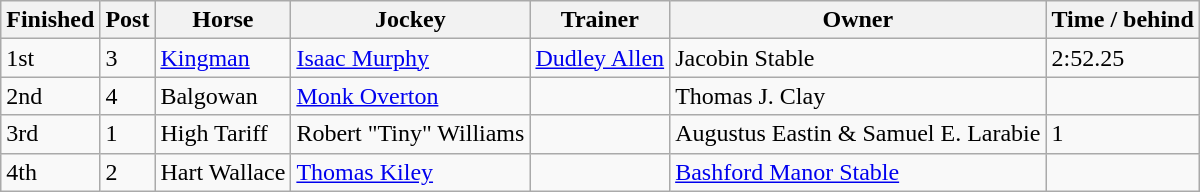<table class="wikitable">
<tr>
<th>Finished</th>
<th>Post</th>
<th>Horse</th>
<th>Jockey</th>
<th>Trainer</th>
<th>Owner</th>
<th>Time / behind</th>
</tr>
<tr>
<td>1st</td>
<td>3</td>
<td><a href='#'>Kingman</a></td>
<td><a href='#'>Isaac Murphy</a></td>
<td><a href='#'>Dudley Allen</a></td>
<td>Jacobin Stable</td>
<td>2:52.25</td>
</tr>
<tr>
<td>2nd</td>
<td>4</td>
<td>Balgowan</td>
<td><a href='#'>Monk Overton</a></td>
<td></td>
<td>Thomas J. Clay</td>
<td></td>
</tr>
<tr>
<td>3rd</td>
<td>1</td>
<td>High Tariff</td>
<td>Robert "Tiny" Williams</td>
<td></td>
<td>Augustus Eastin & Samuel E. Larabie</td>
<td>1</td>
</tr>
<tr>
<td>4th</td>
<td>2</td>
<td>Hart Wallace</td>
<td><a href='#'>Thomas Kiley</a></td>
<td></td>
<td><a href='#'>Bashford Manor Stable</a></td>
<td></td>
</tr>
</table>
